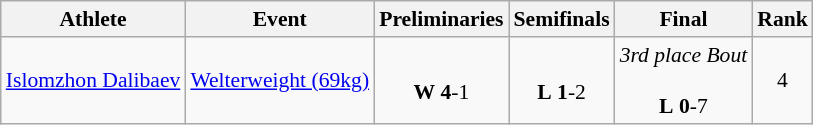<table class="wikitable" border="1" style="font-size:90%">
<tr>
<th>Athlete</th>
<th>Event</th>
<th>Preliminaries</th>
<th>Semifinals</th>
<th>Final</th>
<th>Rank</th>
</tr>
<tr>
<td><a href='#'>Islomzhon Dalibaev</a></td>
<td><a href='#'>Welterweight (69kg)</a></td>
<td align=center> <br> <strong>W</strong> <strong>4</strong>-1</td>
<td align=center> <br> <strong>L</strong> <strong>1</strong>-2</td>
<td align=center><em>3rd place Bout</em><br> <br> <strong>L</strong> <strong>0</strong>-7</td>
<td align=center>4</td>
</tr>
</table>
